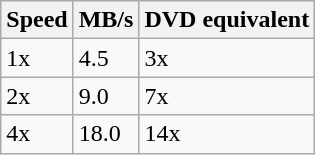<table class="wikitable">
<tr>
<th>Speed</th>
<th>MB/s</th>
<th>DVD equivalent</th>
</tr>
<tr>
<td>1x</td>
<td>4.5</td>
<td>3x</td>
</tr>
<tr>
<td>2x</td>
<td>9.0</td>
<td>7x</td>
</tr>
<tr>
<td>4x</td>
<td>18.0</td>
<td>14x</td>
</tr>
</table>
